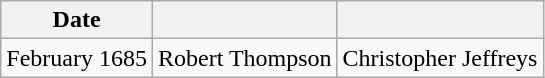<table class="wikitable">
<tr>
<th>Date</th>
<th></th>
<th></th>
</tr>
<tr>
<td>February 1685</td>
<td>Robert Thompson</td>
<td>Christopher Jeffreys</td>
</tr>
</table>
